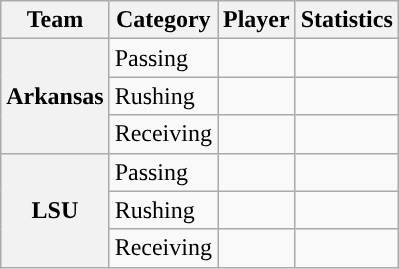<table class="wikitable" style="float:right">
<tr>
<th>Team</th>
<th>Category</th>
<th>Player</th>
<th>Statistics</th>
</tr>
<tr>
<th rowspan=3>Arkansas</th>
<td>Passing</td>
<td></td>
<td></td>
</tr>
<tr>
<td>Rushing</td>
<td></td>
<td></td>
</tr>
<tr>
<td>Receiving</td>
<td></td>
<td></td>
</tr>
<tr>
<th rowspan=3>LSU</th>
<td>Passing</td>
<td></td>
<td></td>
</tr>
<tr>
<td>Rushing</td>
<td></td>
<td></td>
</tr>
<tr>
<td>Receiving</td>
<td></td>
<td></td>
</tr>
</table>
